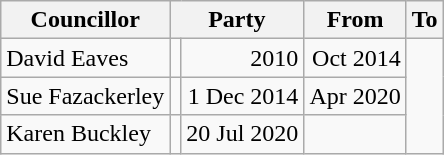<table class=wikitable>
<tr>
<th>Councillor</th>
<th colspan=2>Party</th>
<th>From</th>
<th>To</th>
</tr>
<tr>
<td>David Eaves</td>
<td></td>
<td align=right>2010</td>
<td align=right>Oct 2014</td>
</tr>
<tr>
<td>Sue Fazackerley</td>
<td></td>
<td align=right>1 Dec 2014</td>
<td align=right>Apr 2020</td>
</tr>
<tr>
<td>Karen Buckley</td>
<td></td>
<td align=right>20 Jul 2020</td>
<td align=right></td>
</tr>
</table>
